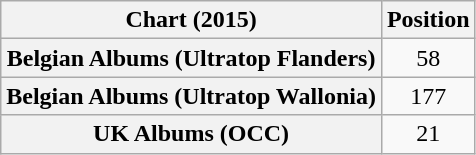<table class="wikitable sortable plainrowheaders" style="text-align:center">
<tr>
<th>Chart (2015)</th>
<th>Position</th>
</tr>
<tr>
<th scope="row">Belgian Albums (Ultratop Flanders)</th>
<td>58</td>
</tr>
<tr>
<th scope="row">Belgian Albums (Ultratop Wallonia)</th>
<td>177</td>
</tr>
<tr>
<th scope="row">UK Albums (OCC)</th>
<td>21</td>
</tr>
</table>
